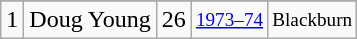<table class="wikitable">
<tr>
</tr>
<tr>
<td>1</td>
<td>Doug Young</td>
<td>26</td>
<td style="font-size:80%;"><a href='#'>1973–74</a></td>
<td style="font-size:80%;">Blackburn</td>
</tr>
</table>
